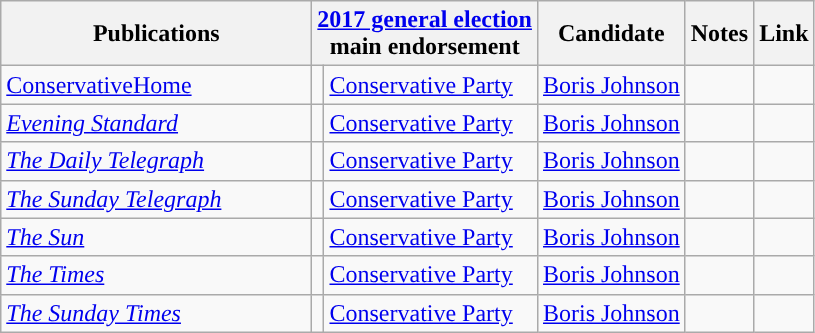<table class="wikitable">
<tr>
<th style="width:200px;">Publications</th>
<th colspan=2><a href='#'>2017 general election</a><br>main endorsement</th>
<th>Candidate</th>
<th>Notes</th>
<th>Link</th>
</tr>
<tr>
<td><a href='#'>ConservativeHome</a></td>
<td style="background-color: "></td>
<td><a href='#'>Conservative Party</a></td>
<td><a href='#'>Boris Johnson</a></td>
<td></td>
<td></td>
</tr>
<tr>
<td><em><a href='#'>Evening Standard</a></em></td>
<td style="background-color: "></td>
<td><a href='#'>Conservative Party</a></td>
<td><a href='#'>Boris Johnson</a></td>
<td></td>
<td></td>
</tr>
<tr>
<td><em><a href='#'>The Daily Telegraph</a></em></td>
<td style="background-color: "></td>
<td><a href='#'>Conservative Party</a></td>
<td><a href='#'>Boris Johnson</a></td>
<td></td>
<td></td>
</tr>
<tr>
<td><em><a href='#'>The Sunday Telegraph</a></em></td>
<td style="background-color: "></td>
<td><a href='#'>Conservative Party</a></td>
<td><a href='#'>Boris Johnson</a></td>
<td></td>
<td><br></td>
</tr>
<tr>
<td><em><a href='#'>The Sun</a></em></td>
<td style="background-color: "></td>
<td><a href='#'>Conservative Party</a></td>
<td><a href='#'>Boris Johnson</a></td>
<td></td>
<td></td>
</tr>
<tr>
<td><em><a href='#'>The Times</a></em></td>
<td style="background-color: "></td>
<td><a href='#'>Conservative Party</a></td>
<td><a href='#'>Boris Johnson</a></td>
<td></td>
<td></td>
</tr>
<tr>
<td><em><a href='#'>The Sunday Times</a></em></td>
<td style="background-color: "></td>
<td><a href='#'>Conservative Party</a></td>
<td><a href='#'>Boris Johnson</a></td>
<td></td>
<td></td>
</tr>
</table>
